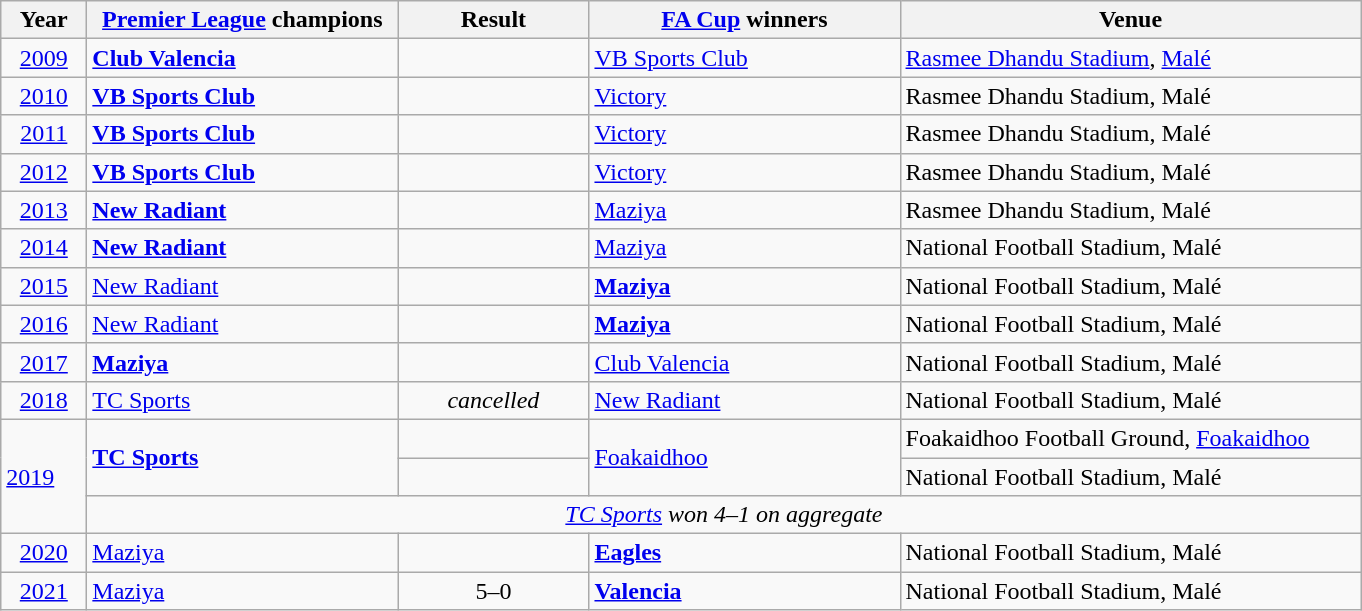<table class="wikitable">
<tr>
<th style="width:50px">Year</th>
<th style="width:200px"><a href='#'>Premier League</a> champions</th>
<th style="width:120px">Result</th>
<th style="width:200px"><a href='#'>FA Cup</a> winners</th>
<th style="width:300px">Venue</th>
</tr>
<tr>
<td style="text-align:center"><a href='#'>2009</a></td>
<td><strong><a href='#'>Club Valencia</a></strong></td>
<td style="text-align:center"></td>
<td><a href='#'>VB Sports Club</a></td>
<td><a href='#'>Rasmee Dhandu Stadium</a>, <a href='#'>Malé</a></td>
</tr>
<tr>
<td style="text-align:center"><a href='#'>2010</a></td>
<td><strong><a href='#'>VB Sports Club</a></strong></td>
<td style="text-align:center"></td>
<td><a href='#'>Victory</a></td>
<td>Rasmee Dhandu Stadium, Malé</td>
</tr>
<tr>
<td style="text-align:center"><a href='#'>2011</a></td>
<td><strong><a href='#'>VB Sports Club</a></strong></td>
<td style="text-align:center"> </td>
<td><a href='#'>Victory</a></td>
<td>Rasmee Dhandu Stadium, Malé</td>
</tr>
<tr>
<td style="text-align:center"><a href='#'>2012</a></td>
<td><strong><a href='#'>VB Sports Club</a></strong></td>
<td style="text-align:center"> </td>
<td><a href='#'>Victory</a></td>
<td>Rasmee Dhandu Stadium, Malé</td>
</tr>
<tr>
<td style="text-align:center"><a href='#'>2013</a></td>
<td><strong><a href='#'>New Radiant</a></strong></td>
<td style="text-align:center"></td>
<td><a href='#'>Maziya</a></td>
<td>Rasmee Dhandu Stadium, Malé</td>
</tr>
<tr>
<td style="text-align:center"><a href='#'>2014</a></td>
<td><strong><a href='#'>New Radiant</a></strong></td>
<td style="text-align:center"></td>
<td><a href='#'>Maziya</a></td>
<td>National Football Stadium, Malé</td>
</tr>
<tr>
<td style="text-align:center"><a href='#'>2015</a></td>
<td><a href='#'>New Radiant</a></td>
<td style="text-align:center"></td>
<td><strong><a href='#'>Maziya</a></strong></td>
<td>National Football Stadium, Malé</td>
</tr>
<tr>
<td style="text-align:center"><a href='#'>2016</a></td>
<td><a href='#'>New Radiant</a></td>
<td style="text-align:center"> </td>
<td><strong><a href='#'>Maziya</a></strong></td>
<td>National Football Stadium, Malé</td>
</tr>
<tr>
<td style="text-align:center"><a href='#'>2017</a></td>
<td><strong><a href='#'>Maziya</a></strong></td>
<td style="text-align:center"></td>
<td><a href='#'>Club Valencia</a></td>
<td>National Football Stadium, Malé</td>
</tr>
<tr>
<td style="text-align:center"><a href='#'>2018</a></td>
<td><a href='#'>TC Sports</a></td>
<td style="text-align:center"><em>cancelled</em></td>
<td><a href='#'>New Radiant</a></td>
<td>National Football Stadium, Malé</td>
</tr>
<tr>
<td rowspan="3"><a href='#'>2019</a></td>
<td rowspan="2"><strong><a href='#'>TC Sports</a></strong></td>
<td style="text-align:center"></td>
<td rowspan="2"><a href='#'>Foakaidhoo</a></td>
<td>Foakaidhoo Football Ground, <a href='#'>Foakaidhoo</a></td>
</tr>
<tr>
<td style="text-align:center"></td>
<td>National Football Stadium, Malé</td>
</tr>
<tr>
<td colspan="4" align="center"><em><a href='#'>TC Sports</a> won 4–1 on aggregate</em></td>
</tr>
<tr>
<td style="text-align:center"><a href='#'>2020</a></td>
<td><a href='#'>Maziya</a></td>
<td style="text-align:center"></td>
<td><strong><a href='#'>Eagles</a></strong></td>
<td>National Football Stadium, Malé</td>
</tr>
<tr>
<td style="text-align:center"><a href='#'>2021</a></td>
<td><a href='#'>Maziya</a></td>
<td style="text-align:center">5–0</td>
<td><strong><a href='#'>Valencia</a></strong></td>
<td>National Football Stadium, Malé</td>
</tr>
</table>
